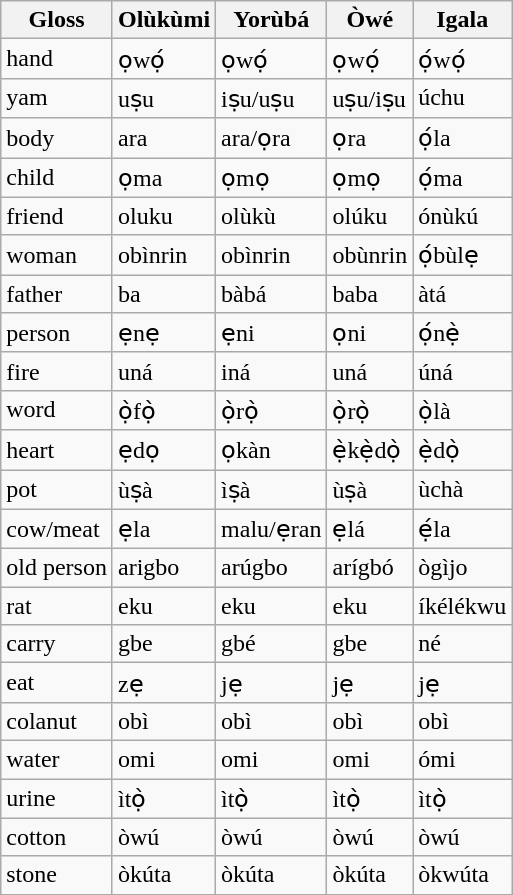<table class="wikitable sortable">
<tr>
<th>Gloss</th>
<th>Olùkùmi</th>
<th>Yorùbá</th>
<th>Òwé</th>
<th>Igala</th>
</tr>
<tr>
<td>hand</td>
<td>ọwọ́</td>
<td>ọwọ́</td>
<td>ọwọ́</td>
<td>ọ́wọ́</td>
</tr>
<tr>
<td>yam</td>
<td>uṣu</td>
<td>iṣu/uṣu</td>
<td>uṣu/iṣu</td>
<td>úchu</td>
</tr>
<tr>
<td>body</td>
<td>ara</td>
<td>ara/ọra</td>
<td>ọra</td>
<td>ọ́la</td>
</tr>
<tr>
<td>child</td>
<td>ọma</td>
<td>ọmọ</td>
<td>ọmọ</td>
<td>ọ́ma</td>
</tr>
<tr>
<td>friend</td>
<td>oluku</td>
<td>olùkù</td>
<td>olúku</td>
<td>ónùkú</td>
</tr>
<tr>
<td>woman</td>
<td>obìnrin</td>
<td>obìnrin</td>
<td>obùnrin</td>
<td>ọ́bùlẹ</td>
</tr>
<tr>
<td>father</td>
<td>ba</td>
<td>bàbá</td>
<td>baba</td>
<td>àtá</td>
</tr>
<tr>
<td>person</td>
<td>ẹnẹ</td>
<td>ẹni</td>
<td>ọni</td>
<td>ọ́nẹ̀</td>
</tr>
<tr>
<td>fire</td>
<td>uná</td>
<td>iná</td>
<td>uná</td>
<td>úná</td>
</tr>
<tr>
<td>word</td>
<td>ọ̀fọ̀</td>
<td>ọ̀rọ̀</td>
<td>ọ̀rọ̀</td>
<td>ọ̀là</td>
</tr>
<tr>
<td>heart</td>
<td>ẹdọ</td>
<td>ọkàn</td>
<td>ẹ̀kẹ̀dọ̀</td>
<td>ẹ̀dọ̀</td>
</tr>
<tr>
<td>pot</td>
<td>ùṣà</td>
<td>ìṣà</td>
<td>ùṣà</td>
<td>ùchà</td>
</tr>
<tr>
<td>cow/meat</td>
<td>ẹla</td>
<td>malu/ẹran</td>
<td>ẹlá</td>
<td>ẹ́la</td>
</tr>
<tr>
<td>old person</td>
<td>arigbo</td>
<td>arúgbo</td>
<td>arígbó</td>
<td>ògìjo</td>
</tr>
<tr>
<td>rat</td>
<td>eku</td>
<td>eku</td>
<td>eku</td>
<td>íkélékwu</td>
</tr>
<tr>
<td>carry</td>
<td>gbe</td>
<td>gbé</td>
<td>gbe</td>
<td>né</td>
</tr>
<tr>
<td>eat</td>
<td>zẹ</td>
<td>jẹ</td>
<td>jẹ</td>
<td>jẹ</td>
</tr>
<tr>
<td>colanut</td>
<td>obì</td>
<td>obì</td>
<td>obì</td>
<td>obì</td>
</tr>
<tr>
<td>water</td>
<td>omi</td>
<td>omi</td>
<td>omi</td>
<td>ómi</td>
</tr>
<tr>
<td>urine</td>
<td>ìtọ̀</td>
<td>ìtọ̀</td>
<td>ìtọ̀</td>
<td>ìtọ̀</td>
</tr>
<tr>
<td>cotton</td>
<td>òwú</td>
<td>òwú</td>
<td>òwú</td>
<td>òwú</td>
</tr>
<tr>
<td>stone</td>
<td>òkúta</td>
<td>òkúta</td>
<td>òkúta</td>
<td>òkwúta</td>
</tr>
</table>
